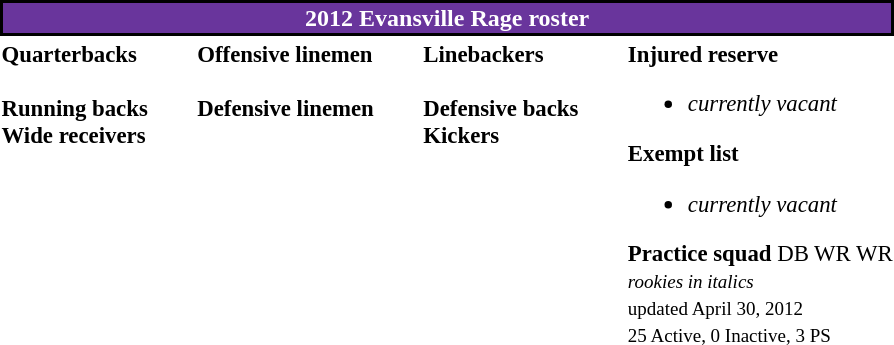<table class="toccolours" style="text-align: left">
<tr>
<th colspan="7" style="background:#69359C; border:2px solid black; color:white; text-align:center;"><strong>2012 Evansville Rage roster</strong></th>
</tr>
<tr>
<td style="font-size: 95%;" valign="top"><strong>Quarterbacks</strong><br><br><strong>Running backs</strong>

<br><strong>Wide receivers</strong>


</td>
<td style="width: 25px;"></td>
<td style="font-size: 95%;" valign="top"><strong>Offensive linemen</strong><br>


<br><strong>Defensive linemen</strong>





</td>
<td style="width: 25px;"></td>
<td style="font-size: 95%;" valign="top"><strong>Linebackers</strong><br>

<br><strong>Defensive backs</strong>




<br><strong>Kickers</strong>
</td>
<td style="width: 25px;"></td>
<td style="font-size: 95%;" valign="top"><strong>Injured reserve</strong><br><ul><li><em>currently vacant</em></li></ul><strong>Exempt list</strong><ul><li><em>currently vacant</em></li></ul><strong>Practice squad</strong>
 DB
 WR
 WR<br><small><em>rookies in italics</em><br> updated April 30, 2012<br></small>
<small>25 Active, 0 Inactive, 3 PS</small></td>
</tr>
<tr>
</tr>
</table>
